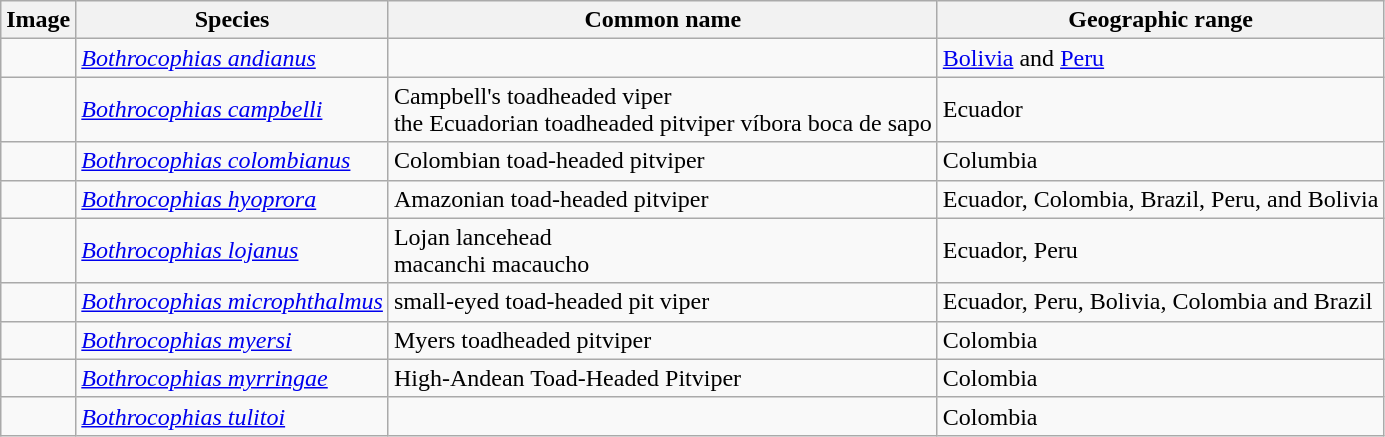<table class="wikitable">
<tr>
<th>Image</th>
<th>Species</th>
<th>Common name</th>
<th>Geographic range</th>
</tr>
<tr>
<td></td>
<td><em><a href='#'>Bothrocophias andianus</a></em><br></td>
<td></td>
<td><a href='#'>Bolivia</a> and <a href='#'>Peru</a></td>
</tr>
<tr>
<td></td>
<td><em><a href='#'>Bothrocophias campbelli</a></em><br></td>
<td>Campbell's toadheaded viper<br>the Ecuadorian toadheaded pitviper
víbora boca de sapo</td>
<td>Ecuador</td>
</tr>
<tr>
<td></td>
<td><em><a href='#'>Bothrocophias colombianus</a></em><br></td>
<td>Colombian toad-headed pitviper</td>
<td>Columbia</td>
</tr>
<tr>
<td></td>
<td><em><a href='#'>Bothrocophias hyoprora</a></em><br></td>
<td>Amazonian toad-headed pitviper</td>
<td>Ecuador, Colombia, Brazil, Peru, and Bolivia</td>
</tr>
<tr>
<td></td>
<td><em><a href='#'>Bothrocophias lojanus</a></em><br></td>
<td>Lojan lancehead<br>macanchi
macaucho</td>
<td>Ecuador, Peru</td>
</tr>
<tr>
<td></td>
<td><em><a href='#'>Bothrocophias microphthalmus</a></em><br></td>
<td>small-eyed toad-headed pit viper</td>
<td>Ecuador, Peru, Bolivia, Colombia and Brazil</td>
</tr>
<tr>
<td></td>
<td><em><a href='#'>Bothrocophias myersi</a></em><br></td>
<td>Myers toadheaded pitviper</td>
<td>Colombia</td>
</tr>
<tr>
<td></td>
<td><em><a href='#'>Bothrocophias myrringae</a></em><br></td>
<td>High-Andean Toad-Headed Pitviper</td>
<td>Colombia</td>
</tr>
<tr>
<td></td>
<td><em><a href='#'>Bothrocophias tulitoi</a></em><br></td>
<td></td>
<td>Colombia</td>
</tr>
</table>
